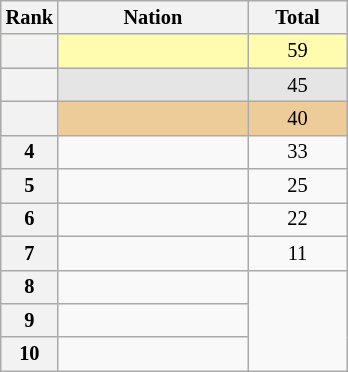<table class="wikitable sortable" style="text-align:center; font-size:85%">
<tr>
<th scope="col" style="width:25px;">Rank</th>
<th ! scope="col" style="width:120px;">Nation</th>
<th ! scope="col" style="width:60px;">Total</th>
</tr>
<tr bgcolor=fffcaf>
<th scope=row></th>
<td align=left></td>
<td>59</td>
</tr>
<tr bgcolor=e5e5e5>
<th scope=row></th>
<td align=left></td>
<td>45</td>
</tr>
<tr bgcolor=eecc99>
<th scope=row></th>
<td align=left></td>
<td>40</td>
</tr>
<tr>
<th scope=row>4</th>
<td align=left></td>
<td>33</td>
</tr>
<tr>
<th scope=row>5</th>
<td align=left></td>
<td>25</td>
</tr>
<tr>
<th scope=row>6</th>
<td align=left></td>
<td>22</td>
</tr>
<tr>
<th scope=row>7</th>
<td align=left></td>
<td>11</td>
</tr>
<tr>
<th scope=row>8</th>
<td align=left></td>
<td rowspan=3></td>
</tr>
<tr>
<th scope=row>9</th>
<td align=left></td>
</tr>
<tr>
<th scope=row>10</th>
<td align=left></td>
</tr>
</table>
